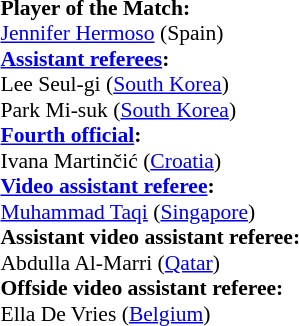<table style="width:100%; font-size:90%;">
<tr>
<td><br><strong>Player of the Match:</strong>
<br><a href='#'>Jennifer Hermoso</a> (Spain)<br><strong><a href='#'>Assistant referees</a>:</strong>
<br>Lee Seul-gi (<a href='#'>South Korea</a>)
<br>Park Mi-suk (<a href='#'>South Korea</a>)
<br><strong><a href='#'>Fourth official</a>:</strong>
<br>Ivana Martinčić (<a href='#'>Croatia</a>)
<br><strong><a href='#'>Video assistant referee</a>:</strong>
<br><a href='#'>Muhammad Taqi</a> (<a href='#'>Singapore</a>)
<br><strong>Assistant video assistant referee:</strong>
<br>Abdulla Al-Marri (<a href='#'>Qatar</a>)
<br><strong>Offside video assistant referee:</strong>
<br>Ella De Vries (<a href='#'>Belgium</a>)</td>
</tr>
</table>
